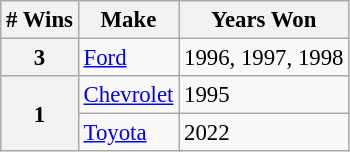<table class="wikitable" style="font-size: 95%;">
<tr>
<th># Wins</th>
<th>Make</th>
<th>Years Won</th>
</tr>
<tr>
<th>3</th>
<td> <a href='#'>Ford</a></td>
<td>1996, 1997, 1998</td>
</tr>
<tr>
<th rowspan=2>1</th>
<td> <a href='#'>Chevrolet</a></td>
<td>1995</td>
</tr>
<tr>
<td> <a href='#'>Toyota</a></td>
<td>2022</td>
</tr>
</table>
